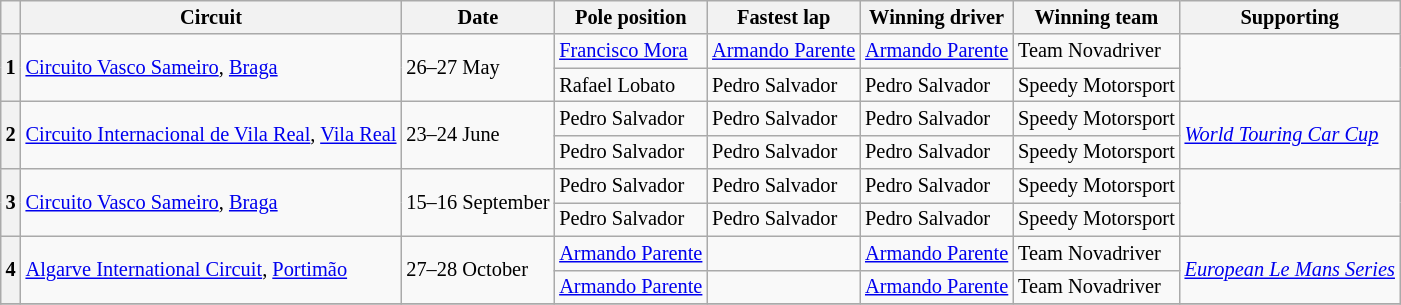<table class="wikitable" style="font-size: 85%;">
<tr>
<th></th>
<th>Circuit</th>
<th>Date</th>
<th>Pole position</th>
<th>Fastest lap</th>
<th>Winning driver</th>
<th>Winning team</th>
<th>Supporting</th>
</tr>
<tr>
<th rowspan="2">1</th>
<td rowspan="2"><a href='#'>Circuito Vasco Sameiro</a>, <a href='#'>Braga</a></td>
<td rowspan="2">26–27 May</td>
<td><a href='#'>Francisco Mora</a></td>
<td><a href='#'>Armando Parente</a></td>
<td><a href='#'>Armando Parente</a></td>
<td>Team Novadriver</td>
<td rowspan="2"></td>
</tr>
<tr>
<td>Rafael Lobato</td>
<td>Pedro Salvador</td>
<td>Pedro Salvador</td>
<td>Speedy Motorsport</td>
</tr>
<tr>
<th rowspan="2">2</th>
<td rowspan="2"><a href='#'>Circuito Internacional de Vila Real</a>, <a href='#'>Vila Real</a></td>
<td rowspan="2">23–24 June</td>
<td>Pedro Salvador</td>
<td>Pedro Salvador</td>
<td>Pedro Salvador</td>
<td>Speedy Motorsport</td>
<td rowspan="2"><a href='#'><em>World Touring Car Cup</em></a></td>
</tr>
<tr>
<td>Pedro Salvador</td>
<td>Pedro Salvador</td>
<td>Pedro Salvador</td>
<td>Speedy Motorsport</td>
</tr>
<tr>
<th rowspan="2">3</th>
<td rowspan="2"><a href='#'>Circuito Vasco Sameiro</a>, <a href='#'>Braga</a></td>
<td rowspan="2">15–16 September</td>
<td>Pedro Salvador</td>
<td>Pedro Salvador</td>
<td>Pedro Salvador</td>
<td>Speedy Motorsport</td>
<td rowspan="2"></td>
</tr>
<tr>
<td>Pedro Salvador</td>
<td>Pedro Salvador</td>
<td>Pedro Salvador</td>
<td>Speedy Motorsport</td>
</tr>
<tr>
<th rowspan="2">4</th>
<td rowspan="2"><a href='#'>Algarve International Circuit</a>, <a href='#'>Portimão</a></td>
<td rowspan="2">27–28 October</td>
<td><a href='#'>Armando Parente</a></td>
<td></td>
<td><a href='#'>Armando Parente</a></td>
<td>Team Novadriver</td>
<td rowspan="2"><a href='#'><em>European Le Mans Series</em></a></td>
</tr>
<tr>
<td><a href='#'>Armando Parente</a></td>
<td></td>
<td><a href='#'>Armando Parente</a></td>
<td>Team Novadriver</td>
</tr>
<tr>
</tr>
</table>
